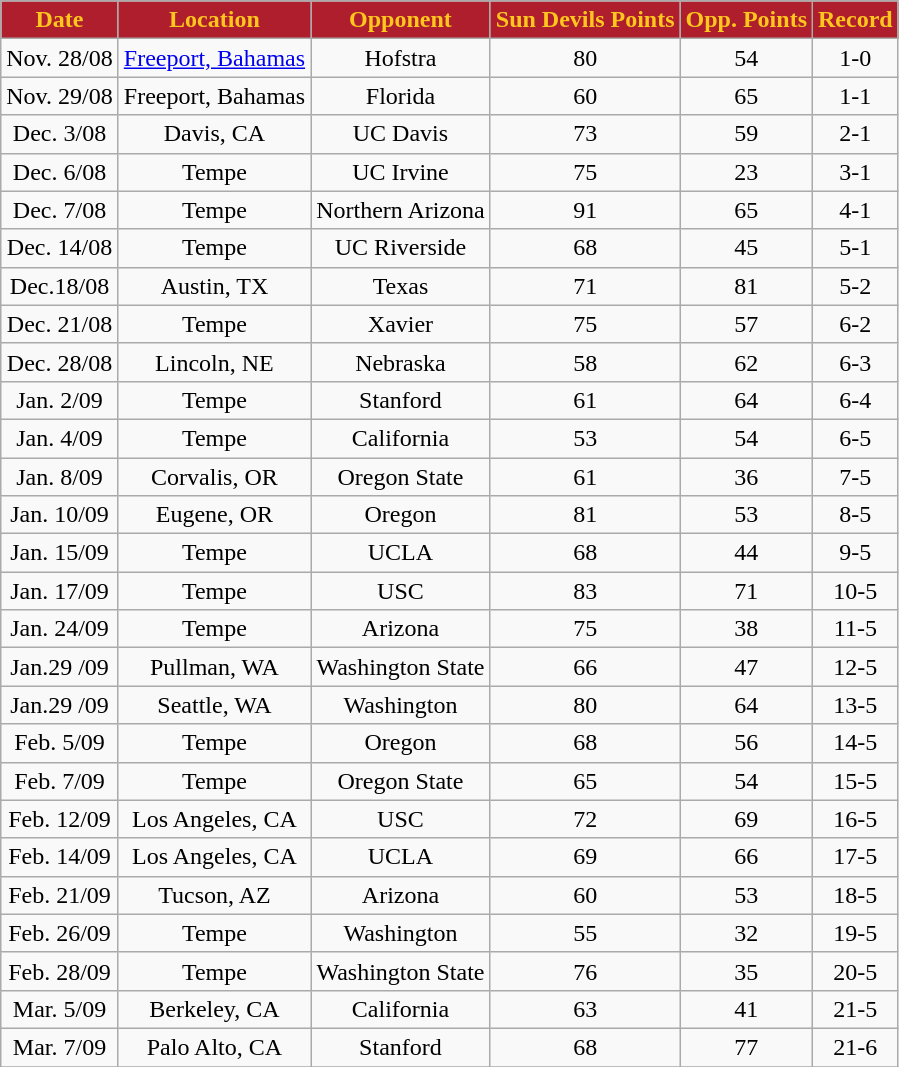<table class="wikitable" style="text-align:center">
<tr>
<th style=" background:#AF1E2D;color:#FFC61E;">Date</th>
<th style=" background:#AF1E2D;color:#FFC61E;">Location</th>
<th style=" background:#AF1E2D;color:#FFC61E;">Opponent</th>
<th style=" background:#AF1E2D;color:#FFC61E;">Sun Devils Points</th>
<th style=" background:#AF1E2D;color:#FFC61E;">Opp. Points</th>
<th style=" background:#AF1E2D;color:#FFC61E;">Record</th>
</tr>
<tr>
<td>Nov. 28/08</td>
<td><a href='#'>Freeport, Bahamas</a></td>
<td>Hofstra</td>
<td>80</td>
<td>54</td>
<td>1-0</td>
</tr>
<tr>
<td>Nov. 29/08</td>
<td>Freeport, Bahamas</td>
<td>Florida</td>
<td>60</td>
<td>65</td>
<td>1-1</td>
</tr>
<tr>
<td>Dec. 3/08</td>
<td>Davis, CA</td>
<td>UC Davis</td>
<td>73</td>
<td>59</td>
<td>2-1</td>
</tr>
<tr>
<td>Dec. 6/08</td>
<td>Tempe</td>
<td>UC Irvine</td>
<td>75</td>
<td>23</td>
<td>3-1</td>
</tr>
<tr>
<td>Dec. 7/08</td>
<td>Tempe</td>
<td>Northern Arizona</td>
<td>91</td>
<td>65</td>
<td>4-1</td>
</tr>
<tr>
<td>Dec. 14/08</td>
<td>Tempe</td>
<td>UC Riverside</td>
<td>68</td>
<td>45</td>
<td>5-1</td>
</tr>
<tr>
<td>Dec.18/08</td>
<td>Austin, TX</td>
<td>Texas</td>
<td>71</td>
<td>81</td>
<td>5-2</td>
</tr>
<tr>
<td>Dec. 21/08</td>
<td>Tempe</td>
<td>Xavier</td>
<td>75</td>
<td>57</td>
<td>6-2</td>
</tr>
<tr>
<td>Dec. 28/08</td>
<td>Lincoln, NE</td>
<td>Nebraska</td>
<td>58</td>
<td>62</td>
<td>6-3</td>
</tr>
<tr>
<td>Jan. 2/09</td>
<td>Tempe</td>
<td>Stanford</td>
<td>61</td>
<td>64</td>
<td>6-4</td>
</tr>
<tr>
<td>Jan. 4/09</td>
<td>Tempe</td>
<td>California</td>
<td>53</td>
<td>54</td>
<td>6-5</td>
</tr>
<tr>
<td>Jan. 8/09</td>
<td>Corvalis, OR</td>
<td>Oregon State</td>
<td>61</td>
<td>36</td>
<td>7-5</td>
</tr>
<tr>
<td>Jan. 10/09</td>
<td>Eugene, OR</td>
<td>Oregon</td>
<td>81</td>
<td>53</td>
<td>8-5</td>
</tr>
<tr>
<td>Jan. 15/09</td>
<td>Tempe</td>
<td>UCLA</td>
<td>68</td>
<td>44</td>
<td>9-5</td>
</tr>
<tr>
<td>Jan. 17/09</td>
<td>Tempe</td>
<td>USC</td>
<td>83</td>
<td>71</td>
<td>10-5</td>
</tr>
<tr>
<td>Jan. 24/09</td>
<td>Tempe</td>
<td>Arizona</td>
<td>75</td>
<td>38</td>
<td>11-5</td>
</tr>
<tr>
<td>Jan.29 /09</td>
<td>Pullman, WA</td>
<td>Washington State</td>
<td>66</td>
<td>47</td>
<td>12-5</td>
</tr>
<tr>
<td>Jan.29 /09</td>
<td>Seattle, WA</td>
<td>Washington</td>
<td>80</td>
<td>64</td>
<td>13-5</td>
</tr>
<tr>
<td>Feb. 5/09</td>
<td>Tempe</td>
<td>Oregon</td>
<td>68</td>
<td>56</td>
<td>14-5</td>
</tr>
<tr>
<td>Feb. 7/09</td>
<td>Tempe</td>
<td>Oregon State</td>
<td>65</td>
<td>54</td>
<td>15-5</td>
</tr>
<tr>
<td>Feb. 12/09</td>
<td>Los Angeles, CA</td>
<td>USC</td>
<td>72</td>
<td>69</td>
<td>16-5</td>
</tr>
<tr>
<td>Feb. 14/09</td>
<td>Los Angeles, CA</td>
<td>UCLA</td>
<td>69</td>
<td>66</td>
<td>17-5</td>
</tr>
<tr>
<td>Feb. 21/09</td>
<td>Tucson, AZ</td>
<td>Arizona</td>
<td>60</td>
<td>53</td>
<td>18-5</td>
</tr>
<tr>
<td>Feb. 26/09</td>
<td>Tempe</td>
<td>Washington</td>
<td>55</td>
<td>32</td>
<td>19-5</td>
</tr>
<tr>
<td>Feb. 28/09</td>
<td>Tempe</td>
<td>Washington State</td>
<td>76</td>
<td>35</td>
<td>20-5</td>
</tr>
<tr>
<td>Mar. 5/09</td>
<td>Berkeley, CA</td>
<td>California</td>
<td>63</td>
<td>41</td>
<td>21-5</td>
</tr>
<tr>
<td>Mar. 7/09</td>
<td>Palo Alto, CA</td>
<td>Stanford</td>
<td>68</td>
<td>77</td>
<td>21-6</td>
</tr>
<tr>
</tr>
</table>
